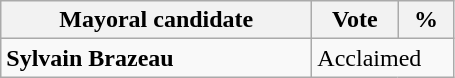<table class="wikitable">
<tr>
<th bgcolor="#DDDDFF" width="200px">Mayoral candidate</th>
<th bgcolor="#DDDDFF" width="50px">Vote</th>
<th bgcolor="#DDDDFF" width="30px">%</th>
</tr>
<tr>
<td><strong>Sylvain Brazeau</strong></td>
<td colspan="2">Acclaimed</td>
</tr>
</table>
